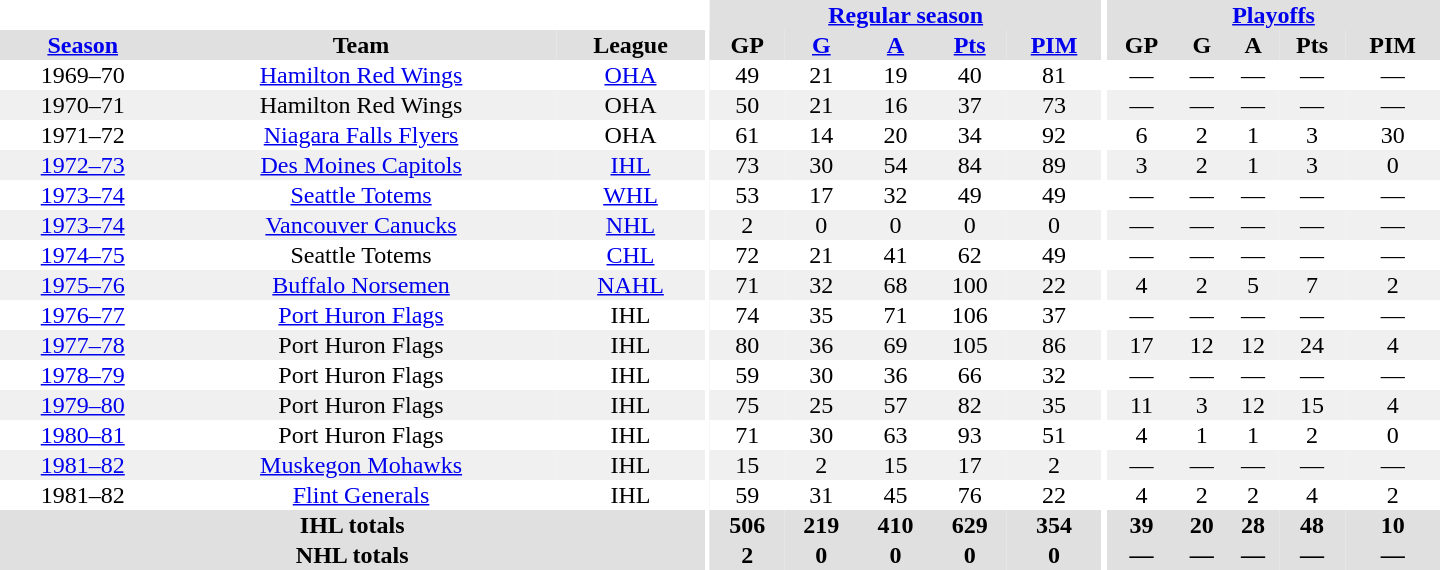<table border="0" cellpadding="1" cellspacing="0" style="text-align:center; width:60em">
<tr bgcolor="#e0e0e0">
<th colspan="3" bgcolor="#ffffff"></th>
<th rowspan="100" bgcolor="#ffffff"></th>
<th colspan="5"><a href='#'>Regular season</a></th>
<th rowspan="100" bgcolor="#ffffff"></th>
<th colspan="5"><a href='#'>Playoffs</a></th>
</tr>
<tr bgcolor="#e0e0e0">
<th><a href='#'>Season</a></th>
<th>Team</th>
<th>League</th>
<th>GP</th>
<th><a href='#'>G</a></th>
<th><a href='#'>A</a></th>
<th><a href='#'>Pts</a></th>
<th><a href='#'>PIM</a></th>
<th>GP</th>
<th>G</th>
<th>A</th>
<th>Pts</th>
<th>PIM</th>
</tr>
<tr>
<td>1969–70</td>
<td><a href='#'>Hamilton Red Wings</a></td>
<td><a href='#'>OHA</a></td>
<td>49</td>
<td>21</td>
<td>19</td>
<td>40</td>
<td>81</td>
<td>—</td>
<td>—</td>
<td>—</td>
<td>—</td>
<td>—</td>
</tr>
<tr bgcolor="#f0f0f0">
<td>1970–71</td>
<td>Hamilton Red Wings</td>
<td>OHA</td>
<td>50</td>
<td>21</td>
<td>16</td>
<td>37</td>
<td>73</td>
<td>—</td>
<td>—</td>
<td>—</td>
<td>—</td>
<td>—</td>
</tr>
<tr>
<td>1971–72</td>
<td><a href='#'>Niagara Falls Flyers</a></td>
<td>OHA</td>
<td>61</td>
<td>14</td>
<td>20</td>
<td>34</td>
<td>92</td>
<td>6</td>
<td>2</td>
<td>1</td>
<td>3</td>
<td>30</td>
</tr>
<tr bgcolor="#f0f0f0">
<td><a href='#'>1972–73</a></td>
<td><a href='#'>Des Moines Capitols</a></td>
<td><a href='#'>IHL</a></td>
<td>73</td>
<td>30</td>
<td>54</td>
<td>84</td>
<td>89</td>
<td>3</td>
<td>2</td>
<td>1</td>
<td>3</td>
<td>0</td>
</tr>
<tr>
<td><a href='#'>1973–74</a></td>
<td><a href='#'>Seattle Totems</a></td>
<td><a href='#'>WHL</a></td>
<td>53</td>
<td>17</td>
<td>32</td>
<td>49</td>
<td>49</td>
<td>—</td>
<td>—</td>
<td>—</td>
<td>—</td>
<td>—</td>
</tr>
<tr bgcolor="#f0f0f0">
<td><a href='#'>1973–74</a></td>
<td><a href='#'>Vancouver Canucks</a></td>
<td><a href='#'>NHL</a></td>
<td>2</td>
<td>0</td>
<td>0</td>
<td>0</td>
<td>0</td>
<td>—</td>
<td>—</td>
<td>—</td>
<td>—</td>
<td>—</td>
</tr>
<tr>
<td><a href='#'>1974–75</a></td>
<td>Seattle Totems</td>
<td><a href='#'>CHL</a></td>
<td>72</td>
<td>21</td>
<td>41</td>
<td>62</td>
<td>49</td>
<td>—</td>
<td>—</td>
<td>—</td>
<td>—</td>
<td>—</td>
</tr>
<tr bgcolor="#f0f0f0">
<td><a href='#'>1975–76</a></td>
<td><a href='#'>Buffalo Norsemen</a></td>
<td><a href='#'>NAHL</a></td>
<td>71</td>
<td>32</td>
<td>68</td>
<td>100</td>
<td>22</td>
<td>4</td>
<td>2</td>
<td>5</td>
<td>7</td>
<td>2</td>
</tr>
<tr>
<td><a href='#'>1976–77</a></td>
<td><a href='#'>Port Huron Flags</a></td>
<td>IHL</td>
<td>74</td>
<td>35</td>
<td>71</td>
<td>106</td>
<td>37</td>
<td>—</td>
<td>—</td>
<td>—</td>
<td>—</td>
<td>—</td>
</tr>
<tr bgcolor="#f0f0f0">
<td><a href='#'>1977–78</a></td>
<td>Port Huron Flags</td>
<td>IHL</td>
<td>80</td>
<td>36</td>
<td>69</td>
<td>105</td>
<td>86</td>
<td>17</td>
<td>12</td>
<td>12</td>
<td>24</td>
<td>4</td>
</tr>
<tr>
<td><a href='#'>1978–79</a></td>
<td>Port Huron Flags</td>
<td>IHL</td>
<td>59</td>
<td>30</td>
<td>36</td>
<td>66</td>
<td>32</td>
<td>—</td>
<td>—</td>
<td>—</td>
<td>—</td>
<td>—</td>
</tr>
<tr bgcolor="#f0f0f0">
<td><a href='#'>1979–80</a></td>
<td>Port Huron Flags</td>
<td>IHL</td>
<td>75</td>
<td>25</td>
<td>57</td>
<td>82</td>
<td>35</td>
<td>11</td>
<td>3</td>
<td>12</td>
<td>15</td>
<td>4</td>
</tr>
<tr>
<td><a href='#'>1980–81</a></td>
<td>Port Huron Flags</td>
<td>IHL</td>
<td>71</td>
<td>30</td>
<td>63</td>
<td>93</td>
<td>51</td>
<td>4</td>
<td>1</td>
<td>1</td>
<td>2</td>
<td>0</td>
</tr>
<tr bgcolor="#f0f0f0">
<td><a href='#'>1981–82</a></td>
<td><a href='#'>Muskegon Mohawks</a></td>
<td>IHL</td>
<td>15</td>
<td>2</td>
<td>15</td>
<td>17</td>
<td>2</td>
<td>—</td>
<td>—</td>
<td>—</td>
<td>—</td>
<td>—</td>
</tr>
<tr>
<td>1981–82</td>
<td><a href='#'>Flint Generals</a></td>
<td>IHL</td>
<td>59</td>
<td>31</td>
<td>45</td>
<td>76</td>
<td>22</td>
<td>4</td>
<td>2</td>
<td>2</td>
<td>4</td>
<td>2</td>
</tr>
<tr bgcolor="#e0e0e0">
<th colspan="3">IHL totals</th>
<th>506</th>
<th>219</th>
<th>410</th>
<th>629</th>
<th>354</th>
<th>39</th>
<th>20</th>
<th>28</th>
<th>48</th>
<th>10</th>
</tr>
<tr bgcolor="#e0e0e0">
<th colspan="3">NHL totals</th>
<th>2</th>
<th>0</th>
<th>0</th>
<th>0</th>
<th>0</th>
<th>—</th>
<th>—</th>
<th>—</th>
<th>—</th>
<th>—</th>
</tr>
</table>
